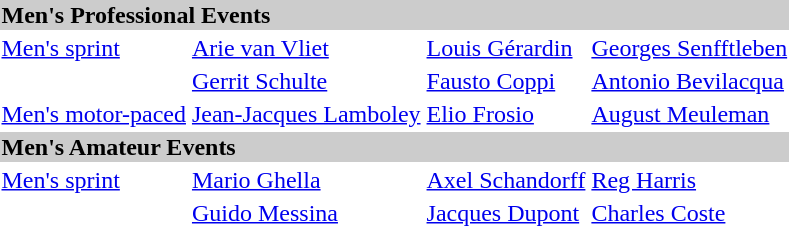<table>
<tr bgcolor="#cccccc">
<td colspan=7><strong>Men's Professional Events</strong></td>
</tr>
<tr>
<td><a href='#'>Men's sprint</a> <br></td>
<td><a href='#'>Arie van Vliet</a><br></td>
<td><a href='#'>Louis Gérardin</a><br></td>
<td><a href='#'>Georges Senfftleben</a><br></td>
</tr>
<tr>
<td><br></td>
<td><a href='#'>Gerrit Schulte</a><br></td>
<td><a href='#'>Fausto Coppi</a><br></td>
<td><a href='#'>Antonio Bevilacqua</a><br></td>
</tr>
<tr>
<td><a href='#'>Men's motor-paced</a><br></td>
<td><a href='#'>Jean-Jacques Lamboley</a><br></td>
<td><a href='#'>Elio Frosio</a><br></td>
<td><a href='#'>August Meuleman</a><br></td>
</tr>
<tr bgcolor="#cccccc">
<td colspan=7><strong>Men's Amateur Events</strong></td>
</tr>
<tr>
<td><a href='#'>Men's sprint</a> <br></td>
<td><a href='#'>Mario Ghella</a> <br></td>
<td><a href='#'>Axel Schandorff</a><br></td>
<td><a href='#'>Reg Harris</a> <br></td>
</tr>
<tr>
<td><br></td>
<td><a href='#'>Guido Messina</a><br></td>
<td><a href='#'>Jacques Dupont</a><br></td>
<td><a href='#'>Charles Coste</a><br></td>
</tr>
</table>
